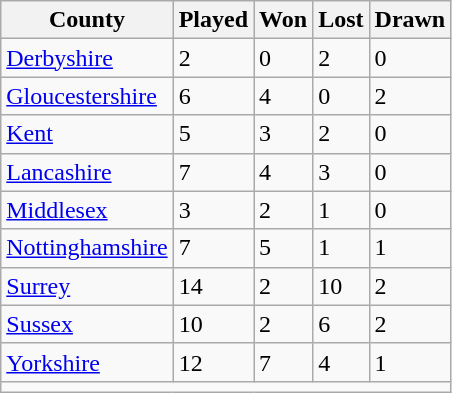<table class="wikitable sortable">
<tr>
<th>County</th>
<th>Played</th>
<th>Won</th>
<th>Lost</th>
<th>Drawn</th>
</tr>
<tr>
<td><a href='#'>Derbyshire</a></td>
<td>2</td>
<td>0</td>
<td>2</td>
<td>0</td>
</tr>
<tr>
<td><a href='#'>Gloucestershire</a></td>
<td>6</td>
<td>4</td>
<td>0</td>
<td>2</td>
</tr>
<tr>
<td><a href='#'>Kent</a></td>
<td>5</td>
<td>3</td>
<td>2</td>
<td>0</td>
</tr>
<tr>
<td><a href='#'>Lancashire</a></td>
<td>7</td>
<td>4</td>
<td>3</td>
<td>0</td>
</tr>
<tr>
<td><a href='#'>Middlesex</a></td>
<td>3</td>
<td>2</td>
<td>1</td>
<td>0</td>
</tr>
<tr>
<td><a href='#'>Nottinghamshire</a></td>
<td>7</td>
<td>5</td>
<td>1</td>
<td>1</td>
</tr>
<tr>
<td><a href='#'>Surrey</a></td>
<td>14</td>
<td>2</td>
<td>10</td>
<td>2</td>
</tr>
<tr>
<td><a href='#'>Sussex</a></td>
<td>10</td>
<td>2</td>
<td>6</td>
<td>2</td>
</tr>
<tr>
<td><a href='#'>Yorkshire</a></td>
<td>12</td>
<td>7</td>
<td>4</td>
<td>1</td>
</tr>
<tr>
<td colspan="5"></td>
</tr>
</table>
